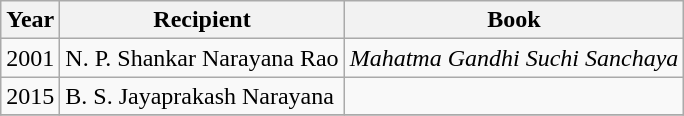<table class="wikitable sortable">
<tr>
<th>Year</th>
<th>Recipient</th>
<th>Book</th>
</tr>
<tr>
<td>2001</td>
<td>N. P. Shankar Narayana Rao</td>
<td><em>Mahatma Gandhi Suchi Sanchaya</em></td>
</tr>
<tr>
<td>2015</td>
<td>B. S. Jayaprakash Narayana</td>
<td></td>
</tr>
<tr>
</tr>
</table>
